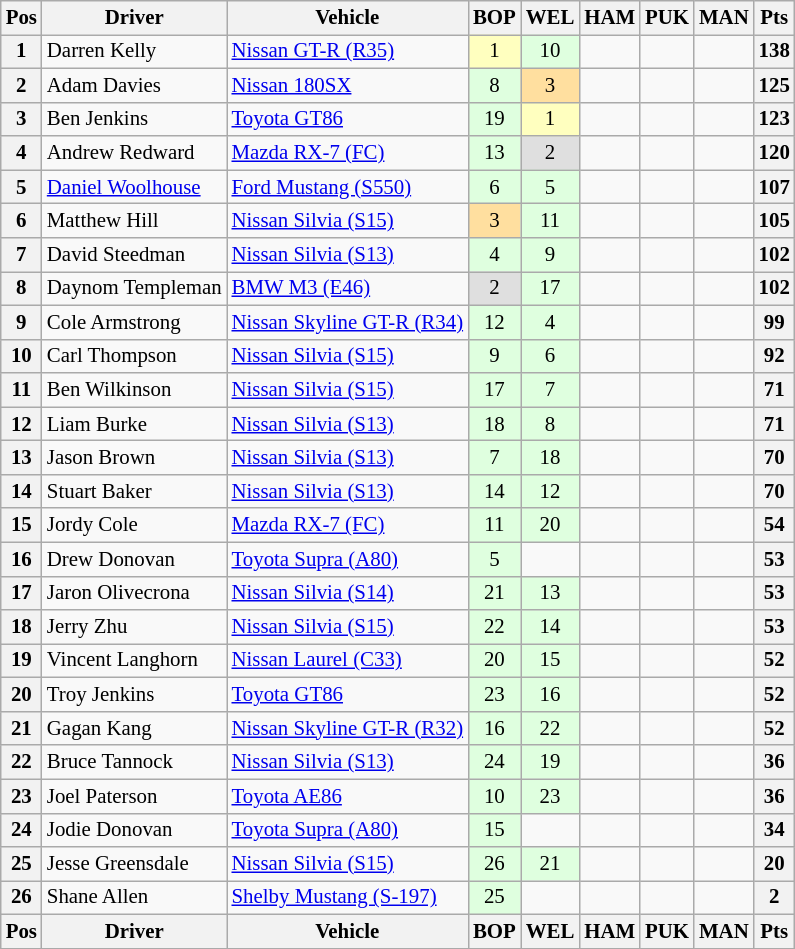<table class="wikitable" style="font-size: 87%;">
<tr>
<th>Pos</th>
<th>Driver</th>
<th>Vehicle</th>
<th>BOP</th>
<th>WEL</th>
<th>HAM</th>
<th>PUK</th>
<th>MAN</th>
<th>Pts</th>
</tr>
<tr>
<th>1</th>
<td> Darren Kelly</td>
<td><a href='#'>Nissan GT-R (R35)</a></td>
<td style="background:#FFFFBF;" align="center">1</td>
<td style="background:#DFFFDF;" align="center">10</td>
<td></td>
<td></td>
<td></td>
<th>138</th>
</tr>
<tr>
<th>2</th>
<td> Adam Davies</td>
<td><a href='#'>Nissan 180SX</a></td>
<td style="background:#DFFFDF;" align="center">8</td>
<td style="background:#FFDF9F;" align="center">3</td>
<td></td>
<td></td>
<td></td>
<th>125</th>
</tr>
<tr>
<th>3</th>
<td> Ben Jenkins</td>
<td><a href='#'>Toyota GT86</a></td>
<td style="background:#DFFFDF;" align="center">19</td>
<td style="background:#FFFFBF;" align="center">1</td>
<td></td>
<td></td>
<td></td>
<th>123</th>
</tr>
<tr>
<th>4</th>
<td> Andrew Redward</td>
<td><a href='#'>Mazda RX-7 (FC)</a></td>
<td style="background:#DFFFDF;" align="center">13</td>
<td style="background:#DFDFDF;" align="center">2</td>
<td></td>
<td></td>
<td></td>
<th>120</th>
</tr>
<tr>
<th>5</th>
<td> <a href='#'>Daniel Woolhouse</a></td>
<td><a href='#'>Ford Mustang (S550)</a></td>
<td style="background:#DFFFDF;" align="center">6</td>
<td style="background:#DFFFDF;" align="center">5</td>
<td></td>
<td></td>
<td></td>
<th>107</th>
</tr>
<tr>
<th>6</th>
<td> Matthew Hill</td>
<td><a href='#'>Nissan Silvia (S15)</a></td>
<td style="background:#FFDF9F;" align="center">3</td>
<td style="background:#DFFFDF;" align="center">11</td>
<td></td>
<td></td>
<td></td>
<th>105</th>
</tr>
<tr>
<th>7</th>
<td> David Steedman</td>
<td><a href='#'>Nissan Silvia (S13)</a></td>
<td style="background:#DFFFDF;" align="center">4</td>
<td style="background:#DFFFDF;" align="center">9</td>
<td></td>
<td></td>
<td></td>
<th>102</th>
</tr>
<tr>
<th>8</th>
<td> Daynom Templeman</td>
<td><a href='#'>BMW M3 (E46)</a></td>
<td style="background:#DFDFDF;" align="center">2</td>
<td style="background:#DFFFDF;" align="center">17</td>
<td></td>
<td></td>
<td></td>
<th>102</th>
</tr>
<tr>
<th>9</th>
<td> Cole Armstrong</td>
<td><a href='#'>Nissan Skyline GT-R (R34)</a></td>
<td style="background:#DFFFDF;" align="center">12</td>
<td style="background:#DFFFDF;" align="center">4</td>
<td></td>
<td></td>
<td></td>
<th>99</th>
</tr>
<tr>
<th>10</th>
<td> Carl Thompson</td>
<td><a href='#'>Nissan Silvia (S15)</a></td>
<td style="background:#DFFFDF;" align="center">9</td>
<td style="background:#DFFFDF;" align="center">6</td>
<td></td>
<td></td>
<td></td>
<th>92</th>
</tr>
<tr>
<th>11</th>
<td> Ben Wilkinson</td>
<td><a href='#'>Nissan Silvia (S15)</a></td>
<td style="background:#DFFFDF;" align="center">17</td>
<td style="background:#DFFFDF;" align="center">7</td>
<td></td>
<td></td>
<td></td>
<th>71</th>
</tr>
<tr>
<th>12</th>
<td> Liam Burke</td>
<td><a href='#'>Nissan Silvia (S13)</a></td>
<td style="background:#DFFFDF;" align="center">18</td>
<td style="background:#DFFFDF;" align="center">8</td>
<td></td>
<td></td>
<td></td>
<th>71</th>
</tr>
<tr>
<th>13</th>
<td> Jason Brown</td>
<td><a href='#'>Nissan Silvia (S13)</a></td>
<td style="background:#DFFFDF;" align="center">7</td>
<td style="background:#DFFFDF;" align="center">18</td>
<td></td>
<td></td>
<td></td>
<th>70</th>
</tr>
<tr>
<th>14</th>
<td> Stuart Baker</td>
<td><a href='#'>Nissan Silvia (S13)</a></td>
<td style="background:#DFFFDF;" align="center">14</td>
<td style="background:#DFFFDF;" align="center">12</td>
<td></td>
<td></td>
<td></td>
<th>70</th>
</tr>
<tr>
<th>15</th>
<td> Jordy Cole</td>
<td><a href='#'>Mazda RX-7 (FC)</a></td>
<td style="background:#DFFFDF;" align="center">11</td>
<td style="background:#DFFFDF;" align="center">20</td>
<td></td>
<td></td>
<td></td>
<th>54</th>
</tr>
<tr>
<th>16</th>
<td> Drew Donovan</td>
<td><a href='#'>Toyota Supra (A80)</a></td>
<td style="background:#DFFFDF;" align="center">5</td>
<td></td>
<td></td>
<td></td>
<td></td>
<th>53</th>
</tr>
<tr>
<th>17</th>
<td> Jaron Olivecrona</td>
<td><a href='#'>Nissan Silvia (S14)</a></td>
<td style="background:#DFFFDF;" align="center">21</td>
<td style="background:#DFFFDF;" align="center">13</td>
<td></td>
<td></td>
<td></td>
<th>53</th>
</tr>
<tr>
<th>18</th>
<td> Jerry Zhu</td>
<td><a href='#'>Nissan Silvia (S15)</a></td>
<td style="background:#DFFFDF;" align="center">22</td>
<td style="background:#DFFFDF;" align="center">14</td>
<td></td>
<td></td>
<td></td>
<th>53</th>
</tr>
<tr>
<th>19</th>
<td> Vincent Langhorn</td>
<td><a href='#'>Nissan Laurel (C33)</a></td>
<td style="background:#DFFFDF;" align="center">20</td>
<td style="background:#DFFFDF;" align="center">15</td>
<td></td>
<td></td>
<td></td>
<th>52</th>
</tr>
<tr>
<th>20</th>
<td> Troy Jenkins</td>
<td><a href='#'>Toyota GT86</a></td>
<td style="background:#DFFFDF;" align="center">23</td>
<td style="background:#DFFFDF;" align="center">16</td>
<td></td>
<td></td>
<td></td>
<th>52</th>
</tr>
<tr>
<th>21</th>
<td> Gagan Kang</td>
<td><a href='#'>Nissan Skyline GT-R (R32)</a></td>
<td style="background:#DFFFDF;" align="center">16</td>
<td style="background:#DFFFDF;" align="center">22</td>
<td></td>
<td></td>
<td></td>
<th>52</th>
</tr>
<tr>
<th>22</th>
<td> Bruce Tannock</td>
<td><a href='#'>Nissan Silvia (S13)</a></td>
<td style="background:#DFFFDF;" align="center">24</td>
<td style="background:#DFFFDF;" align="center">19</td>
<td></td>
<td></td>
<td></td>
<th>36</th>
</tr>
<tr>
<th>23</th>
<td> Joel Paterson</td>
<td><a href='#'>Toyota AE86</a></td>
<td style="background:#DFFFDF;" align="center">10</td>
<td style="background:#DFFFDF;" align="center">23</td>
<td></td>
<td></td>
<td></td>
<th>36</th>
</tr>
<tr>
<th>24</th>
<td> Jodie Donovan</td>
<td><a href='#'>Toyota Supra (A80)</a></td>
<td style="background:#DFFFDF;" align="center">15</td>
<td></td>
<td></td>
<td></td>
<td></td>
<th>34</th>
</tr>
<tr>
<th>25</th>
<td> Jesse Greensdale</td>
<td><a href='#'>Nissan Silvia (S15)</a></td>
<td style="background:#DFFFDF;" align="center">26</td>
<td style="background:#DFFFDF;" align="center">21</td>
<td></td>
<td></td>
<td></td>
<th>20</th>
</tr>
<tr>
<th>26</th>
<td> Shane Allen</td>
<td><a href='#'>Shelby Mustang (S-197)</a></td>
<td style="background:#DFFFDF;" align="center">25</td>
<td></td>
<td></td>
<td></td>
<td></td>
<th>2</th>
</tr>
<tr>
<th>Pos</th>
<th>Driver</th>
<th>Vehicle</th>
<th>BOP</th>
<th>WEL</th>
<th>HAM</th>
<th>PUK</th>
<th>MAN</th>
<th>Pts</th>
</tr>
<tr>
</tr>
</table>
